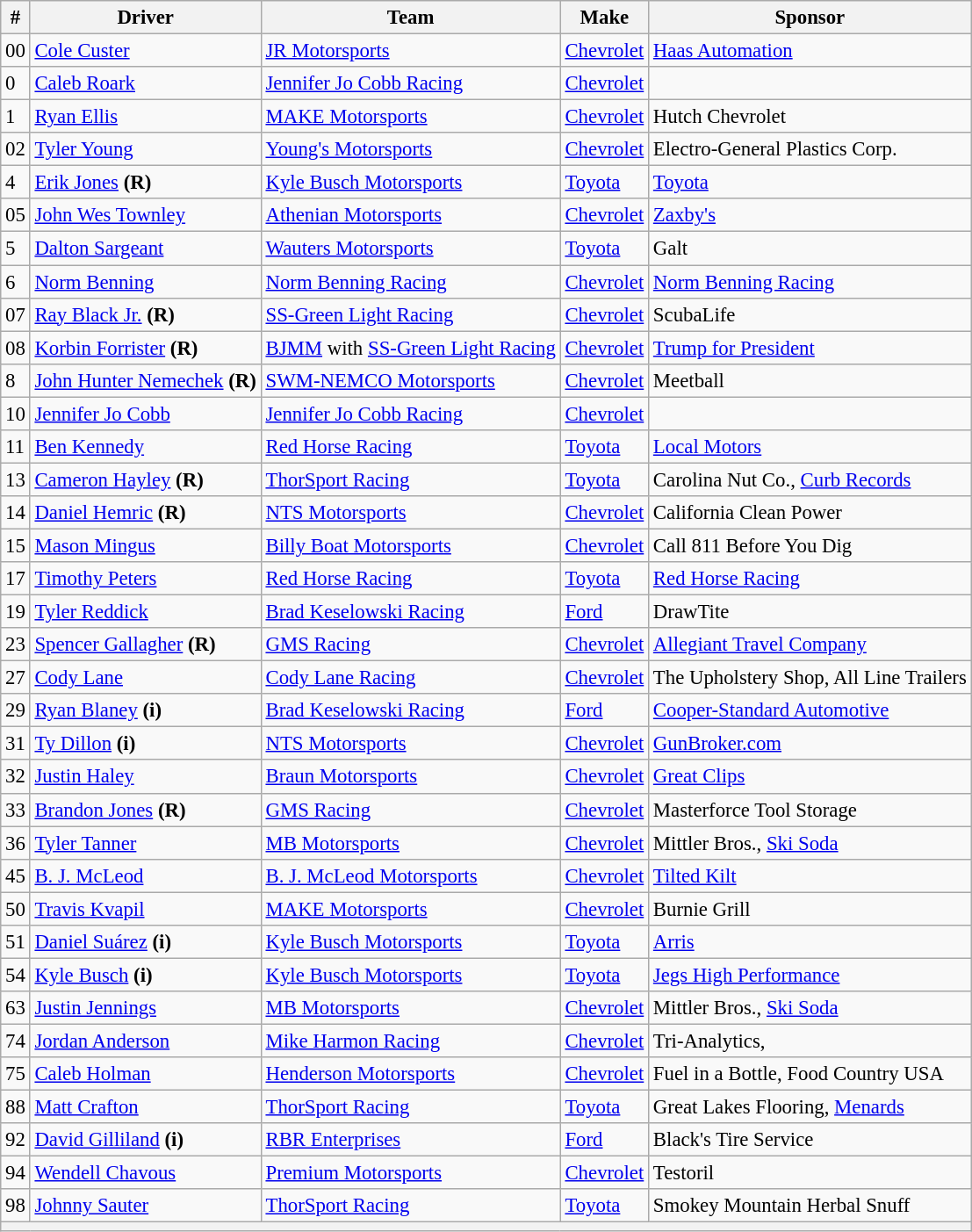<table class="wikitable" style="font-size:95%">
<tr>
<th>#</th>
<th>Driver</th>
<th>Team</th>
<th>Make</th>
<th>Sponsor</th>
</tr>
<tr>
<td>00</td>
<td><a href='#'>Cole Custer</a></td>
<td><a href='#'>JR Motorsports</a></td>
<td><a href='#'>Chevrolet</a></td>
<td><a href='#'>Haas Automation</a></td>
</tr>
<tr>
<td>0</td>
<td><a href='#'>Caleb Roark</a></td>
<td><a href='#'>Jennifer Jo Cobb Racing</a></td>
<td><a href='#'>Chevrolet</a></td>
<td></td>
</tr>
<tr>
<td>1</td>
<td><a href='#'>Ryan Ellis</a></td>
<td><a href='#'>MAKE Motorsports</a></td>
<td><a href='#'>Chevrolet</a></td>
<td>Hutch Chevrolet</td>
</tr>
<tr>
<td>02</td>
<td><a href='#'>Tyler Young</a></td>
<td><a href='#'>Young's Motorsports</a></td>
<td><a href='#'>Chevrolet</a></td>
<td>Electro-General Plastics Corp.</td>
</tr>
<tr>
<td>4</td>
<td><a href='#'>Erik Jones</a> <strong>(R)</strong></td>
<td><a href='#'>Kyle Busch Motorsports</a></td>
<td><a href='#'>Toyota</a></td>
<td><a href='#'>Toyota</a></td>
</tr>
<tr>
<td>05</td>
<td><a href='#'>John Wes Townley</a></td>
<td><a href='#'>Athenian Motorsports</a></td>
<td><a href='#'>Chevrolet</a></td>
<td><a href='#'>Zaxby's</a></td>
</tr>
<tr>
<td>5</td>
<td><a href='#'>Dalton Sargeant</a></td>
<td><a href='#'>Wauters Motorsports</a></td>
<td><a href='#'>Toyota</a></td>
<td>Galt</td>
</tr>
<tr>
<td>6</td>
<td><a href='#'>Norm Benning</a></td>
<td><a href='#'>Norm Benning Racing</a></td>
<td><a href='#'>Chevrolet</a></td>
<td><a href='#'>Norm Benning Racing</a></td>
</tr>
<tr>
<td>07</td>
<td><a href='#'>Ray Black Jr.</a> <strong>(R)</strong></td>
<td><a href='#'>SS-Green Light Racing</a></td>
<td><a href='#'>Chevrolet</a></td>
<td>ScubaLife</td>
</tr>
<tr>
<td>08</td>
<td><a href='#'>Korbin Forrister</a> <strong>(R)</strong></td>
<td><a href='#'>BJMM</a> with <a href='#'>SS-Green Light Racing</a></td>
<td><a href='#'>Chevrolet</a></td>
<td><a href='#'>Trump for President</a></td>
</tr>
<tr>
<td>8</td>
<td><a href='#'>John Hunter Nemechek</a> <strong>(R)</strong></td>
<td><a href='#'>SWM-NEMCO Motorsports</a></td>
<td><a href='#'>Chevrolet</a></td>
<td>Meetball</td>
</tr>
<tr>
<td>10</td>
<td><a href='#'>Jennifer Jo Cobb</a></td>
<td><a href='#'>Jennifer Jo Cobb Racing</a></td>
<td><a href='#'>Chevrolet</a></td>
<td></td>
</tr>
<tr>
<td>11</td>
<td><a href='#'>Ben Kennedy</a></td>
<td><a href='#'>Red Horse Racing</a></td>
<td><a href='#'>Toyota</a></td>
<td><a href='#'>Local Motors</a></td>
</tr>
<tr>
<td>13</td>
<td><a href='#'>Cameron Hayley</a> <strong>(R)</strong></td>
<td><a href='#'>ThorSport Racing</a></td>
<td><a href='#'>Toyota</a></td>
<td>Carolina Nut Co., <a href='#'>Curb Records</a></td>
</tr>
<tr>
<td>14</td>
<td><a href='#'>Daniel Hemric</a> <strong>(R)</strong></td>
<td><a href='#'>NTS Motorsports</a></td>
<td><a href='#'>Chevrolet</a></td>
<td>California Clean Power</td>
</tr>
<tr>
<td>15</td>
<td><a href='#'>Mason Mingus</a></td>
<td><a href='#'>Billy Boat Motorsports</a></td>
<td><a href='#'>Chevrolet</a></td>
<td>Call 811 Before You Dig</td>
</tr>
<tr>
<td>17</td>
<td><a href='#'>Timothy Peters</a></td>
<td><a href='#'>Red Horse Racing</a></td>
<td><a href='#'>Toyota</a></td>
<td><a href='#'>Red Horse Racing</a></td>
</tr>
<tr>
<td>19</td>
<td><a href='#'>Tyler Reddick</a></td>
<td><a href='#'>Brad Keselowski Racing</a></td>
<td><a href='#'>Ford</a></td>
<td>DrawTite</td>
</tr>
<tr>
<td>23</td>
<td><a href='#'>Spencer Gallagher</a> <strong>(R)</strong></td>
<td><a href='#'>GMS Racing</a></td>
<td><a href='#'>Chevrolet</a></td>
<td><a href='#'>Allegiant Travel Company</a></td>
</tr>
<tr>
<td>27</td>
<td><a href='#'>Cody Lane</a></td>
<td><a href='#'>Cody Lane Racing</a></td>
<td><a href='#'>Chevrolet</a></td>
<td>The Upholstery Shop, All Line Trailers</td>
</tr>
<tr>
<td>29</td>
<td><a href='#'>Ryan Blaney</a> <strong>(i)</strong></td>
<td><a href='#'>Brad Keselowski Racing</a></td>
<td><a href='#'>Ford</a></td>
<td><a href='#'>Cooper-Standard Automotive</a></td>
</tr>
<tr>
<td>31</td>
<td><a href='#'>Ty Dillon</a> <strong>(i)</strong></td>
<td><a href='#'>NTS Motorsports</a></td>
<td><a href='#'>Chevrolet</a></td>
<td><a href='#'>GunBroker.com</a></td>
</tr>
<tr>
<td>32</td>
<td><a href='#'>Justin Haley</a></td>
<td><a href='#'>Braun Motorsports</a></td>
<td><a href='#'>Chevrolet</a></td>
<td><a href='#'>Great Clips</a></td>
</tr>
<tr>
<td>33</td>
<td><a href='#'>Brandon Jones</a> <strong>(R)</strong></td>
<td><a href='#'>GMS Racing</a></td>
<td><a href='#'>Chevrolet</a></td>
<td>Masterforce Tool Storage</td>
</tr>
<tr>
<td>36</td>
<td><a href='#'>Tyler Tanner</a></td>
<td><a href='#'>MB Motorsports</a></td>
<td><a href='#'>Chevrolet</a></td>
<td>Mittler Bros., <a href='#'>Ski Soda</a></td>
</tr>
<tr>
<td>45</td>
<td><a href='#'>B. J. McLeod</a></td>
<td><a href='#'>B. J. McLeod Motorsports</a></td>
<td><a href='#'>Chevrolet</a></td>
<td><a href='#'>Tilted Kilt</a></td>
</tr>
<tr>
<td>50</td>
<td><a href='#'>Travis Kvapil</a></td>
<td><a href='#'>MAKE Motorsports</a></td>
<td><a href='#'>Chevrolet</a></td>
<td>Burnie Grill</td>
</tr>
<tr>
<td>51</td>
<td><a href='#'>Daniel Suárez</a> <strong>(i)</strong></td>
<td><a href='#'>Kyle Busch Motorsports</a></td>
<td><a href='#'>Toyota</a></td>
<td><a href='#'>Arris</a></td>
</tr>
<tr>
<td>54</td>
<td><a href='#'>Kyle Busch</a> <strong>(i)</strong></td>
<td><a href='#'>Kyle Busch Motorsports</a></td>
<td><a href='#'>Toyota</a></td>
<td><a href='#'>Jegs High Performance</a></td>
</tr>
<tr>
<td>63</td>
<td><a href='#'>Justin Jennings</a></td>
<td><a href='#'>MB Motorsports</a></td>
<td><a href='#'>Chevrolet</a></td>
<td>Mittler Bros., <a href='#'>Ski Soda</a></td>
</tr>
<tr>
<td>74</td>
<td><a href='#'>Jordan Anderson</a></td>
<td><a href='#'>Mike Harmon Racing</a></td>
<td><a href='#'>Chevrolet</a></td>
<td>Tri-Analytics, </td>
</tr>
<tr>
<td>75</td>
<td><a href='#'>Caleb Holman</a></td>
<td><a href='#'>Henderson Motorsports</a></td>
<td><a href='#'>Chevrolet</a></td>
<td>Fuel in a Bottle, Food Country USA</td>
</tr>
<tr>
<td>88</td>
<td><a href='#'>Matt Crafton</a></td>
<td><a href='#'>ThorSport Racing</a></td>
<td><a href='#'>Toyota</a></td>
<td>Great Lakes Flooring, <a href='#'>Menards</a></td>
</tr>
<tr>
<td>92</td>
<td><a href='#'>David Gilliland</a> <strong>(i)</strong></td>
<td><a href='#'>RBR Enterprises</a></td>
<td><a href='#'>Ford</a></td>
<td>Black's Tire Service</td>
</tr>
<tr>
<td>94</td>
<td><a href='#'>Wendell Chavous</a></td>
<td><a href='#'>Premium Motorsports</a></td>
<td><a href='#'>Chevrolet</a></td>
<td>Testoril</td>
</tr>
<tr>
<td>98</td>
<td><a href='#'>Johnny Sauter</a></td>
<td><a href='#'>ThorSport Racing</a></td>
<td><a href='#'>Toyota</a></td>
<td>Smokey Mountain Herbal Snuff</td>
</tr>
<tr>
<th colspan="5"></th>
</tr>
</table>
